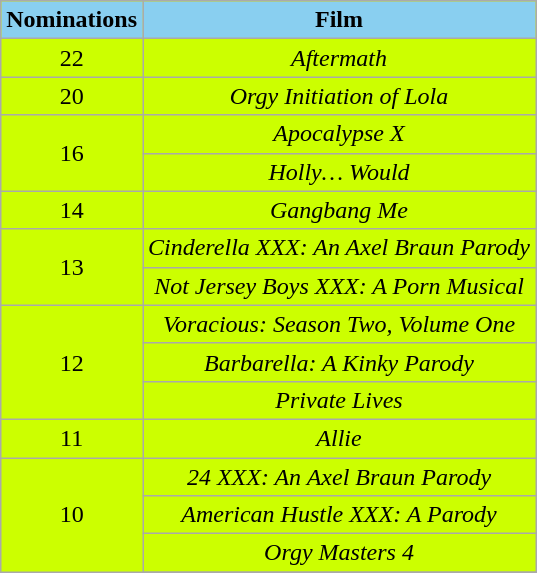<table class="wikitable" rowspan=2 style="text-align: center; background: #ccff00">
<tr>
<th style="background:#89cff0">Nominations</th>
<th style="background:#89cff0">Film</th>
</tr>
<tr>
<td>22</td>
<td><em>Aftermath</em></td>
</tr>
<tr>
<td>20</td>
<td><em>Orgy Initiation of Lola</em></td>
</tr>
<tr>
<td rowspan=2 style="text-align:center">16</td>
<td><em>Apocalypse X</em></td>
</tr>
<tr>
<td><em>Holly… Would</em></td>
</tr>
<tr>
<td>14</td>
<td><em>Gangbang Me</em></td>
</tr>
<tr>
<td rowspan=2 style="text-align:center">13</td>
<td><em>Cinderella XXX: An Axel Braun Parody</em></td>
</tr>
<tr>
<td><em>Not Jersey Boys XXX: A Porn Musical</em></td>
</tr>
<tr>
<td rowspan=3 style="text-align:center">12</td>
<td><em>Voracious: Season Two, Volume One</em></td>
</tr>
<tr>
<td><em>Barbarella: A Kinky Parody</em></td>
</tr>
<tr>
<td><em>Private Lives</em></td>
</tr>
<tr>
<td>11</td>
<td><em>Allie</em></td>
</tr>
<tr>
<td rowspan=4 style="text-align:center">10</td>
<td><em>24 XXX: An Axel Braun Parody</em></td>
</tr>
<tr>
<td><em>American Hustle XXX: A Parody</em></td>
</tr>
<tr>
<td><em>Orgy Masters 4</em></td>
</tr>
<tr>
</tr>
</table>
